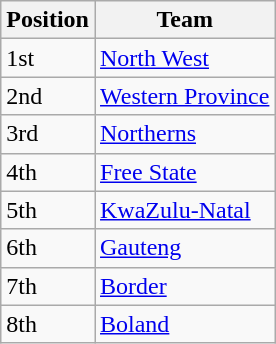<table class="wikitable">
<tr>
<th>Position</th>
<th>Team</th>
</tr>
<tr>
<td>1st</td>
<td><a href='#'>North West</a></td>
</tr>
<tr>
<td>2nd</td>
<td><a href='#'>Western Province</a></td>
</tr>
<tr>
<td>3rd</td>
<td><a href='#'>Northerns</a></td>
</tr>
<tr>
<td>4th</td>
<td><a href='#'>Free State</a></td>
</tr>
<tr>
<td>5th</td>
<td><a href='#'>KwaZulu-Natal</a></td>
</tr>
<tr>
<td>6th</td>
<td><a href='#'>Gauteng</a></td>
</tr>
<tr>
<td>7th</td>
<td><a href='#'>Border</a></td>
</tr>
<tr>
<td>8th</td>
<td><a href='#'>Boland</a></td>
</tr>
</table>
